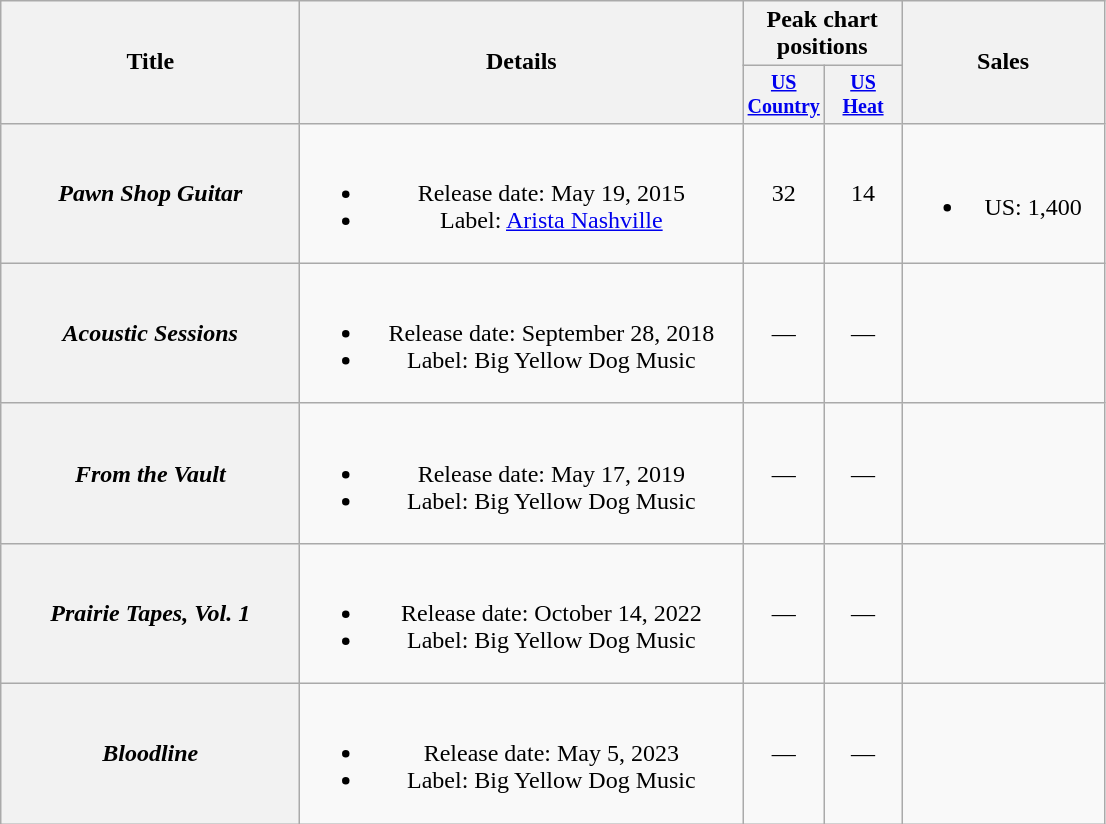<table class="wikitable plainrowheaders" style="text-align:center;">
<tr>
<th rowspan="2" style="width:12em;">Title</th>
<th rowspan="2" style="width:18em;">Details</th>
<th colspan="2">Peak chart<br>positions</th>
<th rowspan="2" style="width:8em;">Sales</th>
</tr>
<tr style="font-size:smaller;">
<th width="45"><a href='#'>US Country</a><br></th>
<th width="45"><a href='#'>US<br>Heat</a><br></th>
</tr>
<tr>
<th scope="row"><em>Pawn Shop Guitar</em></th>
<td><br><ul><li>Release date: May 19, 2015</li><li>Label: <a href='#'>Arista Nashville</a></li></ul></td>
<td>32</td>
<td>14</td>
<td><br><ul><li>US: 1,400</li></ul></td>
</tr>
<tr>
<th scope="row"><em>Acoustic Sessions</em></th>
<td><br><ul><li>Release date: September 28, 2018</li><li>Label: Big Yellow Dog Music</li></ul></td>
<td>—</td>
<td>—</td>
<td></td>
</tr>
<tr>
<th scope="row"><em>From the Vault</em></th>
<td><br><ul><li>Release date: May 17, 2019</li><li>Label: Big Yellow Dog Music</li></ul></td>
<td>—</td>
<td>—</td>
<td></td>
</tr>
<tr>
<th scope="row"><em>Prairie Tapes, Vol. 1</em></th>
<td><br><ul><li>Release date: October 14, 2022</li><li>Label: Big Yellow Dog Music</li></ul></td>
<td>—</td>
<td>—</td>
<td></td>
</tr>
<tr>
<th scope="row"><em>Bloodline</em></th>
<td><br><ul><li>Release date: May 5, 2023</li><li>Label: Big Yellow Dog Music</li></ul></td>
<td>—</td>
<td>—</td>
<td></td>
</tr>
</table>
